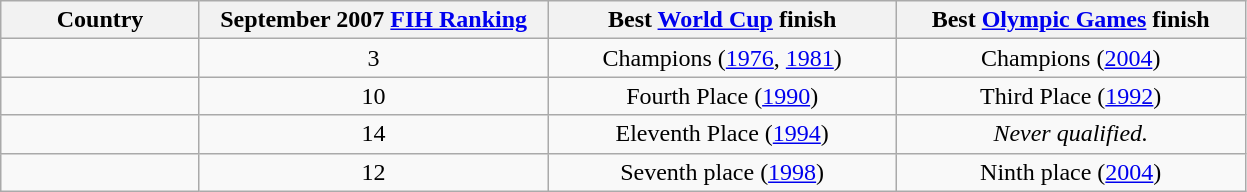<table class="wikitable">
<tr>
<th style="width:125px;">Country</th>
<th style="width:225px;">September 2007 <a href='#'>FIH Ranking</a></th>
<th style="width:225px;">Best <a href='#'>World Cup</a> finish</th>
<th style="width:225px;">Best <a href='#'>Olympic Games</a> finish</th>
</tr>
<tr style="text-align:center;">
<td style="text-align:left;"></td>
<td>3</td>
<td>Champions (<a href='#'>1976</a>, <a href='#'>1981</a>)</td>
<td>Champions (<a href='#'>2004</a>)</td>
</tr>
<tr style="text-align:center;">
<td style="text-align:left;"></td>
<td>10</td>
<td>Fourth Place (<a href='#'>1990</a>)</td>
<td>Third Place (<a href='#'>1992</a>)</td>
</tr>
<tr style="text-align:center;">
<td style="text-align:left;"></td>
<td>14</td>
<td>Eleventh Place (<a href='#'>1994</a>)</td>
<td><em>Never qualified.</em></td>
</tr>
<tr style="text-align:center;">
<td style="text-align:left;"></td>
<td>12</td>
<td>Seventh place (<a href='#'>1998</a>)</td>
<td>Ninth place (<a href='#'>2004</a>)</td>
</tr>
</table>
